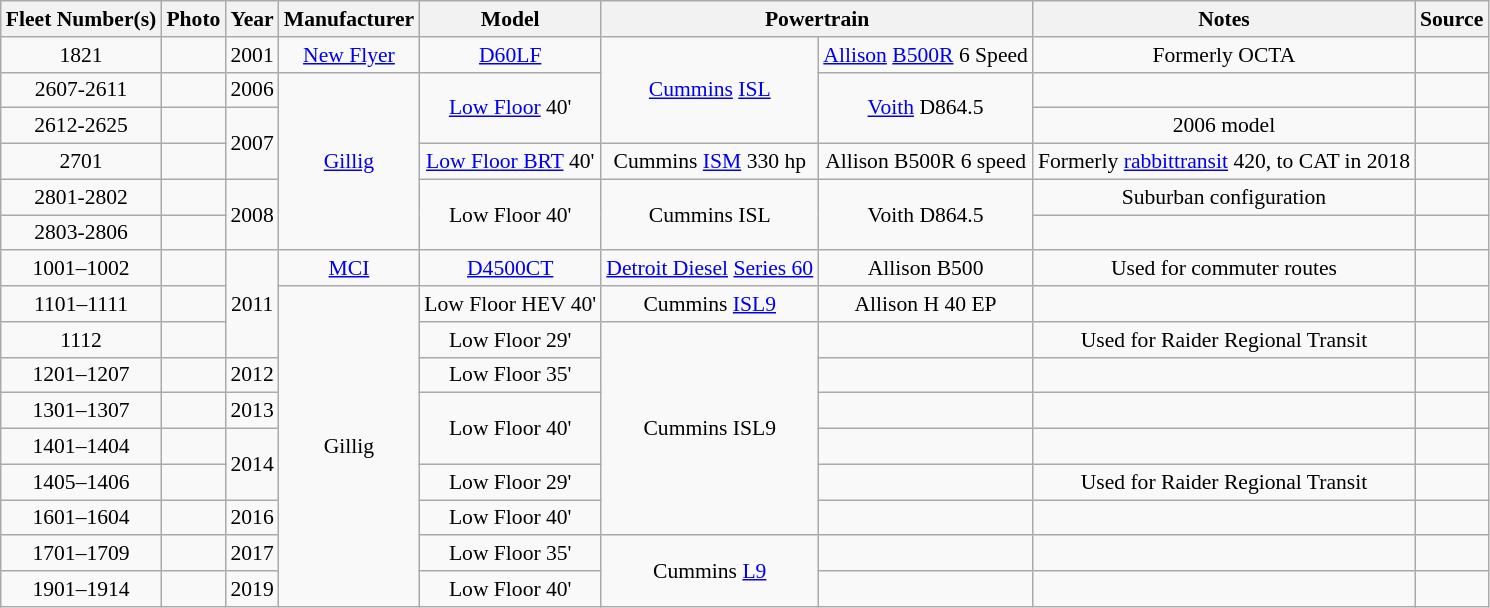<table class="wikitable" style="font-size:90%;border:1px;">
<tr>
<th>Fleet Number(s)</th>
<th>Photo</th>
<th>Year</th>
<th>Manufacturer</th>
<th>Model</th>
<th colspan="2">Powertrain</th>
<th>Notes</th>
<th>Source</th>
</tr>
<tr align="center">
<td>1821</td>
<td></td>
<td>2001</td>
<td><a href='#'>New Flyer</a></td>
<td><a href='#'>D60LF</a></td>
<td rowspan="3"><a href='#'>Cummins</a> <a href='#'>ISL</a></td>
<td><a href='#'>Allison</a> <a href='#'>B500R</a> 6 Speed</td>
<td>Formerly OCTA</td>
<td></td>
</tr>
<tr align="center">
<td>2607-2611</td>
<td></td>
<td>2006</td>
<td rowspan="5"><a href='#'>Gillig</a></td>
<td rowspan="2"><a href='#'>Low Floor</a> 40'</td>
<td rowspan="2"><a href='#'>Voith</a> D864.5</td>
<td></td>
<td></td>
</tr>
<tr align="center">
<td>2612-2625</td>
<td></td>
<td rowspan="2">2007</td>
<td>2006 model</td>
<td></td>
</tr>
<tr align="center">
<td>2701</td>
<td></td>
<td><a href='#'>Low Floor BRT</a> 40'</td>
<td>Cummins <a href='#'>ISM</a> 330 hp</td>
<td>Allison B500R 6 speed</td>
<td>Formerly <a href='#'>rabbittransit</a> 420, to CAT in 2018</td>
<td></td>
</tr>
<tr align="center">
<td>2801-2802</td>
<td></td>
<td rowspan="2">2008</td>
<td rowspan="2">Low Floor 40'</td>
<td rowspan="2">Cummins ISL</td>
<td rowspan="2">Voith D864.5</td>
<td>Suburban configuration</td>
<td></td>
</tr>
<tr align="center">
<td>2803-2806</td>
<td></td>
<td></td>
<td></td>
</tr>
<tr align="center">
<td>1001–1002</td>
<td></td>
<td rowspan="3">2011</td>
<td><a href='#'>MCI</a></td>
<td><a href='#'>D4500CT</a></td>
<td><a href='#'>Detroit Diesel</a> <a href='#'>Series 60</a></td>
<td>Allison B500</td>
<td>Used for commuter routes</td>
<td></td>
</tr>
<tr align="center">
<td>1101–1111</td>
<td></td>
<td rowspan="9">Gillig</td>
<td>Low Floor HEV 40'</td>
<td>Cummins <a href='#'>ISL9</a></td>
<td>Allison H 40 EP</td>
<td></td>
<td></td>
</tr>
<tr align="center">
<td>1112</td>
<td></td>
<td>Low Floor 29'</td>
<td rowspan="6">Cummins ISL9</td>
<td></td>
<td>Used for Raider Regional Transit</td>
<td></td>
</tr>
<tr align="center">
<td>1201–1207</td>
<td></td>
<td>2012</td>
<td>Low Floor 35'</td>
<td></td>
<td></td>
<td></td>
</tr>
<tr align="center">
<td>1301–1307</td>
<td></td>
<td>2013</td>
<td rowspan="2">Low Floor 40'</td>
<td></td>
<td></td>
<td></td>
</tr>
<tr align="center">
<td>1401–1404</td>
<td></td>
<td rowspan="2">2014</td>
<td></td>
<td></td>
<td></td>
</tr>
<tr align="center">
<td>1405–1406</td>
<td></td>
<td>Low Floor 29'</td>
<td></td>
<td>Used for Raider Regional Transit</td>
<td></td>
</tr>
<tr align="center">
<td>1601–1604</td>
<td></td>
<td>2016</td>
<td>Low Floor 40'</td>
<td></td>
<td></td>
<td></td>
</tr>
<tr align="center">
<td>1701–1709</td>
<td></td>
<td>2017</td>
<td>Low Floor 35'</td>
<td rowspan="2">Cummins <a href='#'>L9</a></td>
<td></td>
<td></td>
<td></td>
</tr>
<tr align="center">
<td>1901–1914</td>
<td></td>
<td>2019</td>
<td>Low Floor 40'</td>
<td></td>
<td></td>
<td></td>
</tr>
<tr align="center">
</tr>
</table>
